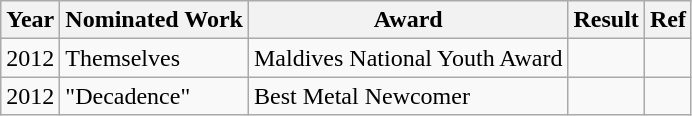<table class="wikitable">
<tr>
<th>Year</th>
<th>Nominated Work</th>
<th>Award</th>
<th>Result</th>
<th>Ref</th>
</tr>
<tr>
<td>2012</td>
<td>Themselves</td>
<td>Maldives National Youth Award</td>
<td></td>
<td></td>
</tr>
<tr>
<td>2012</td>
<td>"Decadence"</td>
<td>Best Metal Newcomer</td>
<td></td>
<td></td>
</tr>
</table>
